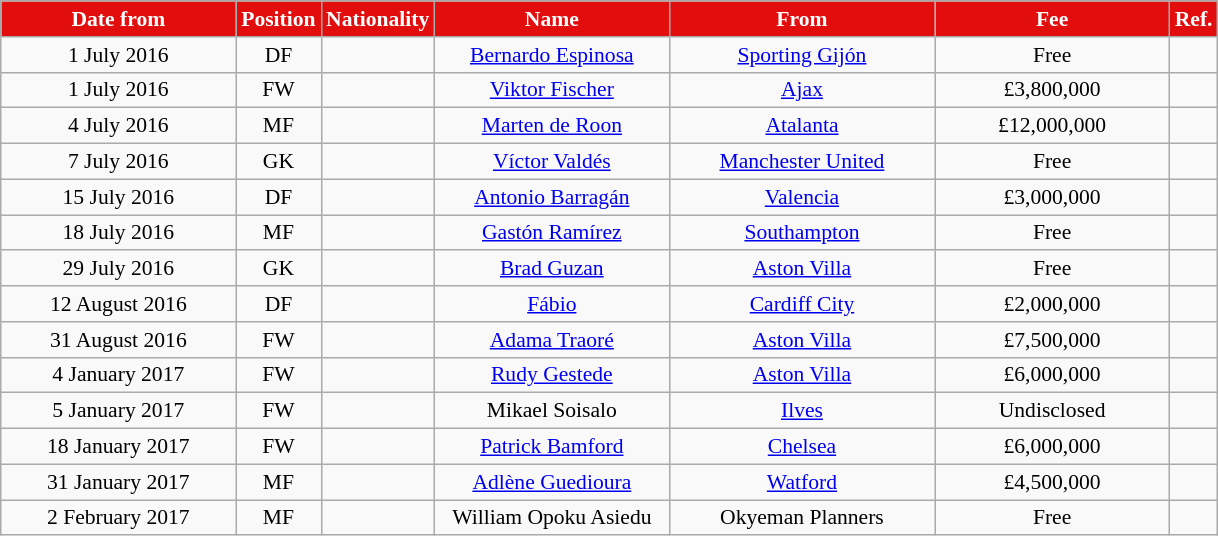<table class="wikitable"  style="text-align:center; font-size:90%; ">
<tr>
<th style="background:#E20E0E; color:white; width:150px;">Date from</th>
<th style="background:#E20E0E; color:white; width:50px;">Position</th>
<th style="background:#E20E0E; color:white; width:50px;">Nationality</th>
<th style="background:#E20E0E; color:white; width:150px;">Name</th>
<th style="background:#E20E0E; color:white; width:170px;">From</th>
<th style="background:#E20E0E; color:white; width:150px;">Fee</th>
<th style="background:#E20E0E; color:white; width:25px;">Ref.</th>
</tr>
<tr>
<td>1 July 2016</td>
<td>DF</td>
<td></td>
<td><a href='#'>Bernardo Espinosa</a></td>
<td> <a href='#'>Sporting Gijón</a></td>
<td>Free</td>
<td></td>
</tr>
<tr>
<td>1 July 2016</td>
<td>FW</td>
<td></td>
<td><a href='#'>Viktor Fischer</a></td>
<td> <a href='#'>Ajax</a></td>
<td>£3,800,000</td>
<td></td>
</tr>
<tr>
<td>4 July 2016</td>
<td>MF</td>
<td></td>
<td><a href='#'>Marten de Roon</a></td>
<td> <a href='#'>Atalanta</a></td>
<td>£12,000,000</td>
<td></td>
</tr>
<tr>
<td>7 July 2016</td>
<td>GK</td>
<td></td>
<td><a href='#'>Víctor Valdés</a></td>
<td><a href='#'>Manchester United</a></td>
<td>Free</td>
<td></td>
</tr>
<tr>
<td>15 July 2016</td>
<td>DF</td>
<td></td>
<td><a href='#'>Antonio Barragán</a></td>
<td> <a href='#'>Valencia</a></td>
<td>£3,000,000</td>
<td></td>
</tr>
<tr>
<td>18 July 2016</td>
<td>MF</td>
<td></td>
<td><a href='#'>Gastón Ramírez</a></td>
<td><a href='#'>Southampton</a></td>
<td>Free</td>
<td></td>
</tr>
<tr>
<td>29 July 2016</td>
<td>GK</td>
<td></td>
<td><a href='#'>Brad Guzan</a></td>
<td><a href='#'>Aston Villa</a></td>
<td>Free</td>
<td></td>
</tr>
<tr>
<td>12 August 2016</td>
<td>DF</td>
<td></td>
<td><a href='#'>Fábio</a></td>
<td><a href='#'>Cardiff City</a></td>
<td>£2,000,000</td>
<td></td>
</tr>
<tr>
<td>31 August 2016</td>
<td>FW</td>
<td></td>
<td><a href='#'>Adama Traoré</a></td>
<td><a href='#'>Aston Villa</a></td>
<td>£7,500,000</td>
<td></td>
</tr>
<tr>
<td>4 January 2017</td>
<td>FW</td>
<td></td>
<td><a href='#'>Rudy Gestede</a></td>
<td><a href='#'>Aston Villa</a></td>
<td>£6,000,000</td>
<td></td>
</tr>
<tr>
<td>5 January 2017</td>
<td>FW</td>
<td></td>
<td>Mikael Soisalo</td>
<td> <a href='#'>Ilves</a></td>
<td>Undisclosed</td>
<td></td>
</tr>
<tr>
<td>18 January 2017</td>
<td>FW</td>
<td></td>
<td><a href='#'>Patrick Bamford</a></td>
<td><a href='#'>Chelsea</a></td>
<td>£6,000,000</td>
<td></td>
</tr>
<tr>
<td>31 January 2017</td>
<td>MF</td>
<td></td>
<td><a href='#'>Adlène Guedioura</a></td>
<td><a href='#'>Watford</a></td>
<td>£4,500,000</td>
<td></td>
</tr>
<tr>
<td>2 February 2017</td>
<td>MF</td>
<td></td>
<td>William Opoku Asiedu</td>
<td> Okyeman Planners</td>
<td>Free</td>
<td></td>
</tr>
</table>
